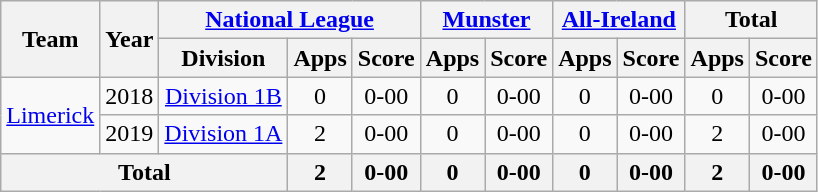<table class="wikitable" style="text-align:center">
<tr>
<th rowspan="2">Team</th>
<th rowspan="2">Year</th>
<th colspan="3"><a href='#'>National League</a></th>
<th colspan="2"><a href='#'>Munster</a></th>
<th colspan="2"><a href='#'>All-Ireland</a></th>
<th colspan="2">Total</th>
</tr>
<tr>
<th>Division</th>
<th>Apps</th>
<th>Score</th>
<th>Apps</th>
<th>Score</th>
<th>Apps</th>
<th>Score</th>
<th>Apps</th>
<th>Score</th>
</tr>
<tr>
<td rowspan="2"><a href='#'>Limerick</a></td>
<td>2018</td>
<td rowspan="1"><a href='#'>Division 1B</a></td>
<td>0</td>
<td>0-00</td>
<td>0</td>
<td>0-00</td>
<td>0</td>
<td>0-00</td>
<td>0</td>
<td>0-00</td>
</tr>
<tr>
<td>2019</td>
<td rowspan="1"><a href='#'>Division 1A</a></td>
<td>2</td>
<td>0-00</td>
<td>0</td>
<td>0-00</td>
<td>0</td>
<td>0-00</td>
<td>2</td>
<td>0-00</td>
</tr>
<tr>
<th colspan="3">Total</th>
<th>2</th>
<th>0-00</th>
<th>0</th>
<th>0-00</th>
<th>0</th>
<th>0-00</th>
<th>2</th>
<th>0-00</th>
</tr>
</table>
